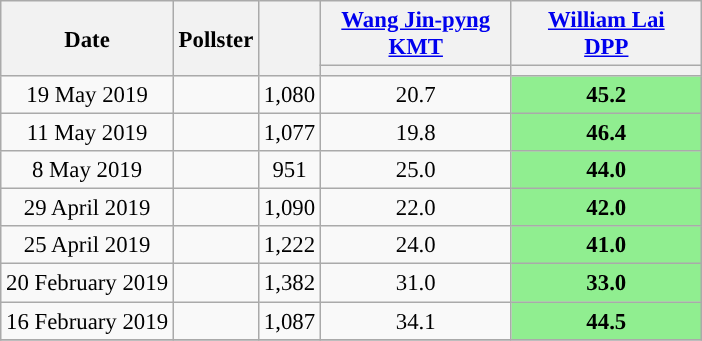<table class="wikitable sortable collapsible" style="font-size:95%; text-align:center">
<tr>
<th rowspan=2>Date</th>
<th rowspan=2>Pollster</th>
<th rowspan=2></th>
<th width=120px><a href='#'>Wang Jin-pyng</a><br><a href='#'>KMT</a></th>
<th width=120px><a href='#'>William Lai</a><br><a href='#'>DPP</a></th>
</tr>
<tr>
<th style="background:"></th>
<th style="background:"></th>
</tr>
<tr>
<td>19 May 2019</td>
<td></td>
<td>1,080</td>
<td>20.7</td>
<td style="background-color:lightgreen;"><strong>45.2</strong></td>
</tr>
<tr>
<td>11 May 2019</td>
<td></td>
<td>1,077</td>
<td>19.8</td>
<td style="background-color:lightgreen;"><strong>46.4</strong></td>
</tr>
<tr>
<td>8 May 2019</td>
<td></td>
<td>951</td>
<td>25.0</td>
<td style="background-color:lightgreen;"><strong>44.0</strong></td>
</tr>
<tr>
<td>29 April 2019</td>
<td></td>
<td>1,090</td>
<td>22.0</td>
<td style="background-color:lightgreen;"><strong>42.0</strong></td>
</tr>
<tr>
<td>25 April 2019</td>
<td></td>
<td>1,222</td>
<td>24.0</td>
<td style="background-color:lightgreen;"><strong>41.0</strong></td>
</tr>
<tr>
<td>20 February 2019</td>
<td></td>
<td>1,382</td>
<td>31.0</td>
<td style="background-color:lightgreen;"><strong>33.0</strong></td>
</tr>
<tr>
<td>16 February 2019</td>
<td></td>
<td>1,087</td>
<td>34.1</td>
<td style="background-color:lightgreen;"><strong>44.5</strong></td>
</tr>
<tr>
</tr>
</table>
